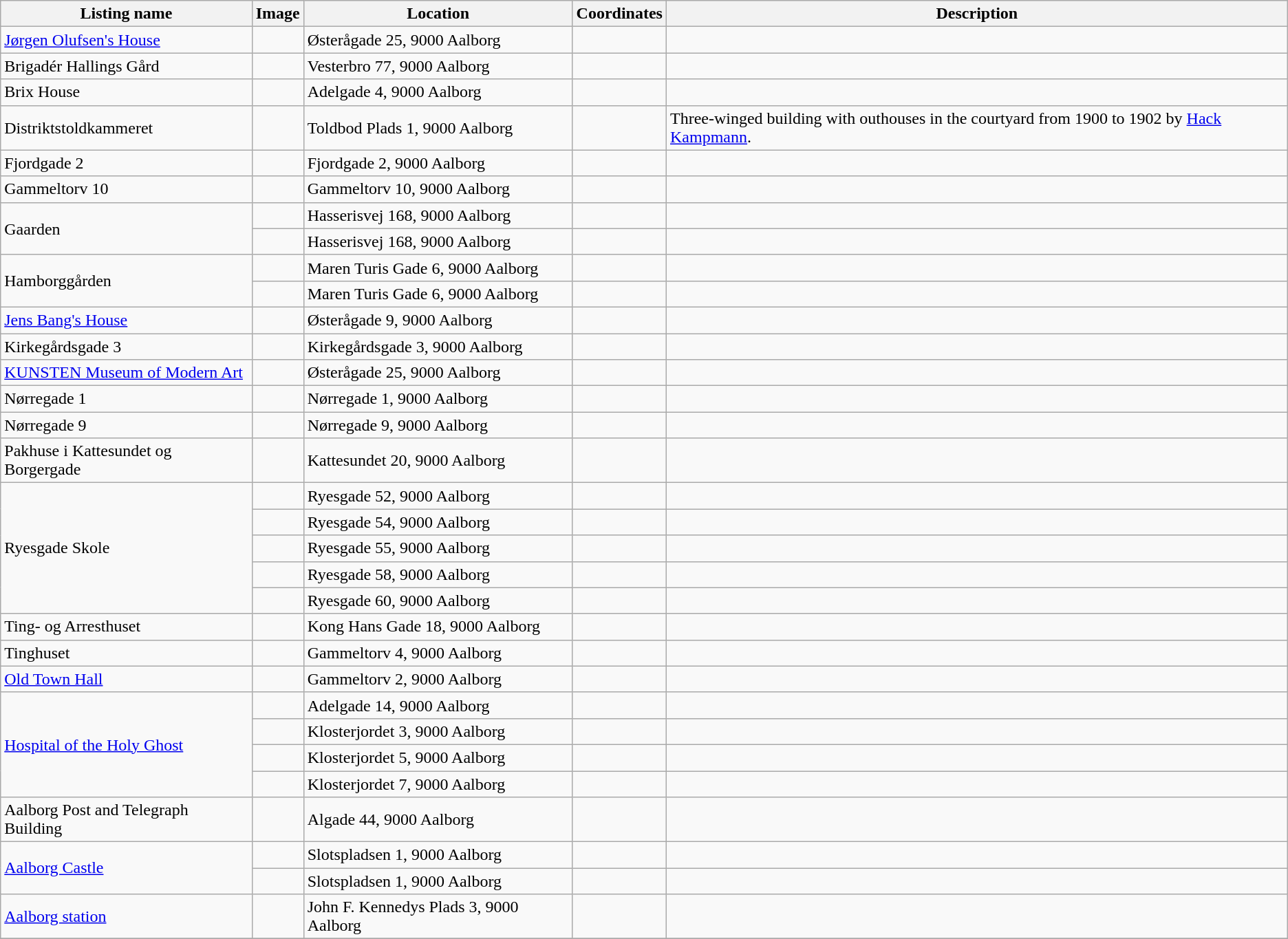<table class="wikitable sortable">
<tr>
<th>Listing name</th>
<th>Image</th>
<th>Location</th>
<th>Coordinates</th>
<th>Description</th>
</tr>
<tr>
<td><a href='#'>Jørgen Olufsen's House</a></td>
<td></td>
<td>Østerågade 25, 9000 Aalborg</td>
<td></td>
<td></td>
</tr>
<tr>
<td>Brigadér Hallings Gård</td>
<td></td>
<td>Vesterbro 77, 9000 Aalborg</td>
<td></td>
<td></td>
</tr>
<tr>
<td>Brix House</td>
<td></td>
<td>Adelgade 4, 9000 Aalborg</td>
<td></td>
<td></td>
</tr>
<tr>
<td>Distriktstoldkammeret</td>
<td></td>
<td>Toldbod Plads 1, 9000 Aalborg</td>
<td></td>
<td>Three-winged building with outhouses in the courtyard from 1900 to 1902 by <a href='#'>Hack Kampmann</a>.</td>
</tr>
<tr>
<td>Fjordgade 2</td>
<td></td>
<td>Fjordgade 2, 9000 Aalborg</td>
<td></td>
<td></td>
</tr>
<tr>
<td>Gammeltorv 10</td>
<td></td>
<td>Gammeltorv 10, 9000 Aalborg</td>
<td></td>
<td></td>
</tr>
<tr>
<td rowspan="2">Gaarden</td>
<td></td>
<td>Hasserisvej 168, 9000 Aalborg</td>
<td></td>
<td></td>
</tr>
<tr>
<td></td>
<td>Hasserisvej 168, 9000 Aalborg</td>
<td></td>
<td></td>
</tr>
<tr>
<td rowspan="2">Hamborggården</td>
<td></td>
<td>Maren Turis Gade 6, 9000 Aalborg</td>
<td></td>
<td></td>
</tr>
<tr>
<td></td>
<td>Maren Turis Gade 6, 9000 Aalborg</td>
<td></td>
<td></td>
</tr>
<tr>
<td><a href='#'>Jens Bang's House</a></td>
<td></td>
<td>Østerågade 9, 9000 Aalborg</td>
<td></td>
<td></td>
</tr>
<tr>
<td>Kirkegårdsgade 3</td>
<td></td>
<td>Kirkegårdsgade 3, 9000 Aalborg</td>
<td></td>
<td></td>
</tr>
<tr>
<td><a href='#'>KUNSTEN Museum of Modern Art</a></td>
<td></td>
<td>Østerågade 25, 9000 Aalborg</td>
<td></td>
<td></td>
</tr>
<tr>
<td>Nørregade 1</td>
<td></td>
<td>Nørregade 1, 9000 Aalborg</td>
<td></td>
<td></td>
</tr>
<tr>
<td>Nørregade 9</td>
<td></td>
<td>Nørregade 9, 9000 Aalborg</td>
<td></td>
<td></td>
</tr>
<tr>
<td>Pakhuse i Kattesundet og Borgergade</td>
<td></td>
<td>Kattesundet 20, 9000 Aalborg</td>
<td></td>
<td></td>
</tr>
<tr>
<td rowspan="5">Ryesgade Skole</td>
<td></td>
<td>Ryesgade 52, 9000 Aalborg</td>
<td></td>
<td></td>
</tr>
<tr>
<td></td>
<td>Ryesgade 54, 9000 Aalborg</td>
<td></td>
<td></td>
</tr>
<tr>
<td></td>
<td>Ryesgade 55, 9000 Aalborg</td>
<td></td>
<td></td>
</tr>
<tr>
<td></td>
<td>Ryesgade 58, 9000 Aalborg</td>
<td></td>
<td></td>
</tr>
<tr>
<td></td>
<td>Ryesgade 60, 9000 Aalborg</td>
<td></td>
<td></td>
</tr>
<tr>
<td>Ting- og Arresthuset</td>
<td></td>
<td>Kong Hans Gade 18, 9000 Aalborg</td>
<td></td>
<td></td>
</tr>
<tr>
<td>Tinghuset</td>
<td></td>
<td>Gammeltorv 4, 9000 Aalborg</td>
<td></td>
<td></td>
</tr>
<tr>
<td><a href='#'>Old Town Hall</a></td>
<td></td>
<td>Gammeltorv 2, 9000 Aalborg</td>
<td></td>
<td></td>
</tr>
<tr>
<td rowspan="4"><a href='#'>Hospital of the Holy Ghost</a></td>
<td></td>
<td>Adelgade 14, 9000 Aalborg</td>
<td></td>
<td></td>
</tr>
<tr>
<td></td>
<td>Klosterjordet 3, 9000 Aalborg</td>
<td></td>
<td></td>
</tr>
<tr>
<td></td>
<td>Klosterjordet 5, 9000 Aalborg</td>
<td></td>
<td></td>
</tr>
<tr>
<td></td>
<td>Klosterjordet 7, 9000 Aalborg</td>
<td></td>
<td></td>
</tr>
<tr>
<td>Aalborg Post and Telegraph Building</td>
<td></td>
<td>Algade 44, 9000 Aalborg</td>
<td></td>
<td></td>
</tr>
<tr>
<td rowspan="2"><a href='#'>Aalborg Castle</a></td>
<td></td>
<td>Slotspladsen 1, 9000 Aalborg</td>
<td></td>
<td></td>
</tr>
<tr>
<td></td>
<td>Slotspladsen 1, 9000 Aalborg</td>
<td></td>
<td></td>
</tr>
<tr>
<td><a href='#'>Aalborg station</a></td>
<td></td>
<td>John F. Kennedys Plads 3, 9000 Aalborg</td>
<td></td>
<td></td>
</tr>
<tr>
</tr>
</table>
